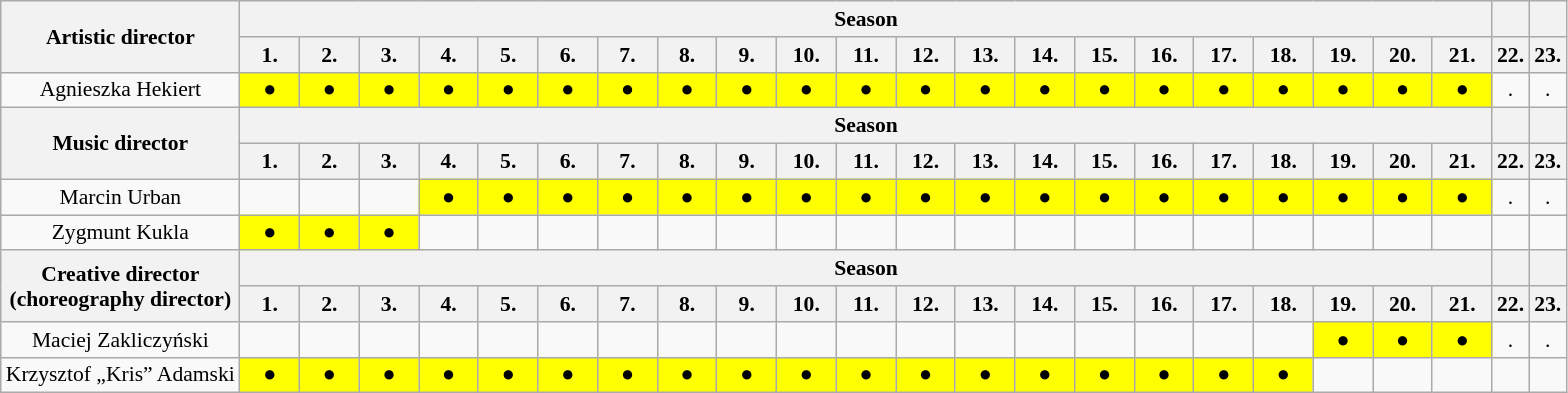<table class="wikitable mw-collapsible" style="text-align:center; font-size:90%">
<tr>
<th rowspan="2">Artistic director</th>
<th colspan="21">Season</th>
<th></th>
<th></th>
</tr>
<tr>
<th width="33px">1.</th>
<th width="33px">2.</th>
<th width="33px">3.</th>
<th width="33px">4.</th>
<th width="33px">5.</th>
<th width="33px">6.</th>
<th width="33px">7.</th>
<th width="33px">8.</th>
<th width="33px">9.</th>
<th width="33px">10.</th>
<th width="33px">11.</th>
<th width="33px">12.</th>
<th width="33px">13.</th>
<th width="33px">14.</th>
<th width="33px">15.</th>
<th width="33px">16.</th>
<th width="33px">17.</th>
<th width="33px">18.</th>
<th width="33px">19.</th>
<th width="33px">20.</th>
<th width="33px">21.</th>
<th>22.</th>
<th>23.</th>
</tr>
<tr>
<td>Agnieszka Hekiert</td>
<td bgcolor="Yellow">●</td>
<td bgcolor="Yellow">●</td>
<td bgcolor="Yellow">●</td>
<td bgcolor="Yellow">●</td>
<td bgcolor="Yellow">●</td>
<td bgcolor="Yellow">●</td>
<td bgcolor="Yellow">●</td>
<td bgcolor="Yellow">●</td>
<td bgcolor="Yellow">●</td>
<td bgcolor="Yellow">●</td>
<td bgcolor="Yellow">●</td>
<td bgcolor="Yellow">●</td>
<td bgcolor="Yellow">●</td>
<td bgcolor="Yellow">●</td>
<td bgcolor="Yellow">●</td>
<td bgcolor="Yellow">●</td>
<td bgcolor="Yellow">●</td>
<td bgcolor="Yellow">●</td>
<td bgcolor="Yellow">●</td>
<td bgcolor="Yellow">●</td>
<td bgcolor="Yellow">●</td>
<td>.</td>
<td>.</td>
</tr>
<tr>
<th rowspan="2">Music director</th>
<th colspan="21">Season</th>
<th></th>
<th></th>
</tr>
<tr>
<th width="33px">1.</th>
<th width="33px">2.</th>
<th width="33px">3.</th>
<th width="33px">4.</th>
<th width="33px">5.</th>
<th width="33px">6.</th>
<th width="33px">7.</th>
<th width="33px">8.</th>
<th width="33px">9.</th>
<th width="33px">10.</th>
<th width="33px">11.</th>
<th width="33px">12.</th>
<th width="33px">13.</th>
<th width="33px">14.</th>
<th width="33px">15.</th>
<th width="33px">16.</th>
<th width="33px">17.</th>
<th width="33px">18.</th>
<th width="33px">19.</th>
<th width="33px">20.</th>
<th width="33px">21.</th>
<th>22.</th>
<th>23.</th>
</tr>
<tr>
<td>Marcin Urban</td>
<td></td>
<td></td>
<td></td>
<td bgcolor="Yellow">●</td>
<td bgcolor="Yellow">●</td>
<td bgcolor="Yellow">●</td>
<td bgcolor="Yellow">●</td>
<td bgcolor="Yellow">●</td>
<td bgcolor="Yellow">●</td>
<td bgcolor="Yellow">●</td>
<td bgcolor="Yellow">●</td>
<td bgcolor="Yellow">●</td>
<td bgcolor="Yellow">●</td>
<td bgcolor="Yellow">●</td>
<td bgcolor="Yellow">●</td>
<td bgcolor="Yellow">●</td>
<td bgcolor="Yellow">●</td>
<td bgcolor="Yellow">●</td>
<td bgcolor="Yellow">●</td>
<td bgcolor="Yellow">●</td>
<td bgcolor="Yellow">●</td>
<td>.</td>
<td>.</td>
</tr>
<tr>
<td>Zygmunt Kukla</td>
<td bgcolor="Yellow">●</td>
<td bgcolor="Yellow">●</td>
<td bgcolor="Yellow">●</td>
<td></td>
<td></td>
<td></td>
<td></td>
<td></td>
<td></td>
<td></td>
<td></td>
<td></td>
<td></td>
<td></td>
<td></td>
<td></td>
<td></td>
<td></td>
<td></td>
<td></td>
<td></td>
<td></td>
<td></td>
</tr>
<tr>
<th rowspan="2">Creative director<br>(choreography director)</th>
<th colspan="21">Season</th>
<th></th>
<th></th>
</tr>
<tr>
<th width="33px">1.</th>
<th width="33px">2.</th>
<th width="33px">3.</th>
<th width="33px">4.</th>
<th width="33px">5.</th>
<th width="33px">6.</th>
<th width="33px">7.</th>
<th width="33px">8.</th>
<th width="33px">9.</th>
<th width="33px">10.</th>
<th width="33px">11.</th>
<th width="33px">12.</th>
<th width="33px">13.</th>
<th width="33px">14.</th>
<th width="33px">15.</th>
<th width="33px">16.</th>
<th width="33px">17.</th>
<th width="33px">18.</th>
<th width="33px">19.</th>
<th width="33px">20.</th>
<th width="33px">21.</th>
<th>22.</th>
<th>23.</th>
</tr>
<tr>
<td>Maciej Zakliczyński</td>
<td></td>
<td></td>
<td></td>
<td></td>
<td></td>
<td></td>
<td></td>
<td></td>
<td></td>
<td></td>
<td></td>
<td></td>
<td></td>
<td></td>
<td></td>
<td></td>
<td></td>
<td></td>
<td bgcolor="Yellow">●</td>
<td bgcolor="Yellow">●</td>
<td bgcolor="Yellow">●</td>
<td>.</td>
<td>.</td>
</tr>
<tr>
<td>Krzysztof „Kris” Adamski</td>
<td bgcolor="Yellow">●</td>
<td bgcolor="Yellow">●</td>
<td bgcolor="Yellow">●</td>
<td bgcolor="Yellow">●</td>
<td bgcolor="Yellow">●</td>
<td bgcolor="Yellow">●</td>
<td bgcolor="Yellow">●</td>
<td bgcolor="Yellow">●</td>
<td bgcolor="Yellow">●</td>
<td bgcolor="Yellow">●</td>
<td bgcolor="Yellow">●</td>
<td bgcolor="Yellow">●</td>
<td bgcolor="Yellow">●</td>
<td bgcolor="Yellow">●</td>
<td bgcolor="Yellow">●</td>
<td bgcolor="Yellow">●</td>
<td bgcolor="Yellow">●</td>
<td bgcolor="Yellow">●</td>
<td></td>
<td></td>
<td></td>
<td></td>
<td></td>
</tr>
</table>
